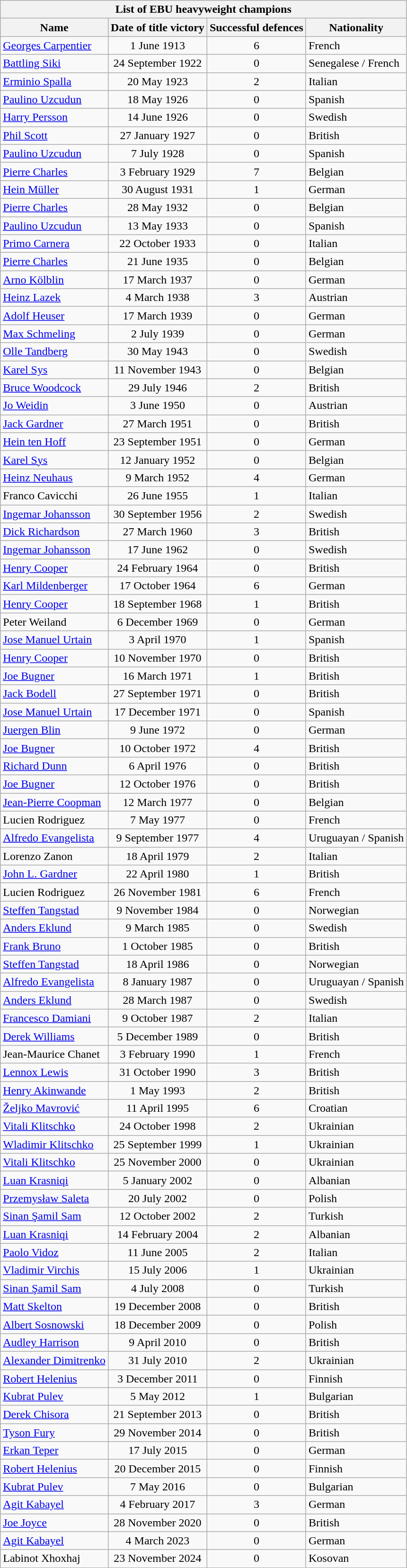<table class="wikitable">
<tr>
<th colspan=4>List of EBU heavyweight champions</th>
</tr>
<tr>
<th>Name</th>
<th>Date of title victory</th>
<th>Successful defences</th>
<th>Nationality</th>
</tr>
<tr align=center>
<td align=left><a href='#'>Georges Carpentier</a></td>
<td>1 June 1913</td>
<td>6</td>
<td align=left> French</td>
</tr>
<tr align=center>
<td align=left><a href='#'>Battling Siki</a></td>
<td>24 September 1922</td>
<td>0</td>
<td align=left> Senegalese /  French</td>
</tr>
<tr align=center>
<td align=left><a href='#'>Erminio Spalla</a></td>
<td>20 May 1923</td>
<td>2</td>
<td align=left> Italian</td>
</tr>
<tr align=center>
<td align=left><a href='#'>Paulino Uzcudun</a></td>
<td>18 May 1926</td>
<td>0</td>
<td align=left> Spanish</td>
</tr>
<tr align=center>
<td align=left><a href='#'>Harry Persson</a></td>
<td>14 June 1926</td>
<td>0</td>
<td align=left> Swedish</td>
</tr>
<tr align=center>
<td align=left><a href='#'>Phil Scott</a></td>
<td>27 January 1927</td>
<td>0</td>
<td align=left> British</td>
</tr>
<tr align=center>
<td align=left><a href='#'>Paulino Uzcudun</a></td>
<td>7 July 1928</td>
<td>0</td>
<td align=left> Spanish</td>
</tr>
<tr align=center>
<td align=left><a href='#'>Pierre Charles</a></td>
<td>3 February 1929</td>
<td>7</td>
<td align=left> Belgian</td>
</tr>
<tr align=center>
<td align=left><a href='#'>Hein Müller</a></td>
<td>30 August 1931</td>
<td>1</td>
<td align=left> German</td>
</tr>
<tr align=center>
<td align=left><a href='#'>Pierre Charles</a></td>
<td>28 May 1932</td>
<td>0</td>
<td align=left> Belgian</td>
</tr>
<tr align=center>
<td align=left><a href='#'>Paulino Uzcudun</a></td>
<td>13 May 1933</td>
<td>0</td>
<td align=left> Spanish</td>
</tr>
<tr align=center>
<td align=left><a href='#'>Primo Carnera</a></td>
<td>22 October 1933</td>
<td>0</td>
<td align=left> Italian</td>
</tr>
<tr align=center>
<td align=left><a href='#'>Pierre Charles</a></td>
<td>21 June 1935</td>
<td>0</td>
<td align=left> Belgian</td>
</tr>
<tr align=center>
<td align=left><a href='#'>Arno Kölblin</a></td>
<td>17 March 1937</td>
<td>0</td>
<td align=left> German</td>
</tr>
<tr align=center>
<td align=left><a href='#'>Heinz Lazek</a></td>
<td>4 March 1938</td>
<td>3</td>
<td align=left> Austrian</td>
</tr>
<tr align=center>
<td align=left><a href='#'>Adolf Heuser</a></td>
<td>17 March 1939</td>
<td>0</td>
<td align=left> German</td>
</tr>
<tr align=center>
<td align=left><a href='#'>Max Schmeling</a></td>
<td>2 July 1939</td>
<td>0</td>
<td align=left> German</td>
</tr>
<tr align=center>
<td align=left><a href='#'>Olle Tandberg</a></td>
<td>30 May 1943</td>
<td>0</td>
<td align=left> Swedish</td>
</tr>
<tr align=center>
<td align=left><a href='#'>Karel Sys</a></td>
<td>11 November 1943</td>
<td>0</td>
<td align=left> Belgian</td>
</tr>
<tr align=center>
<td align=left><a href='#'>Bruce Woodcock</a></td>
<td>29 July 1946</td>
<td>2</td>
<td align=left> British</td>
</tr>
<tr align=center>
<td align=left><a href='#'>Jo Weidin</a></td>
<td>3 June 1950</td>
<td>0</td>
<td align=left> Austrian</td>
</tr>
<tr align=center>
<td align=left><a href='#'>Jack Gardner</a></td>
<td>27 March 1951</td>
<td>0</td>
<td align=left> British</td>
</tr>
<tr align=center>
<td align=left><a href='#'>Hein ten Hoff</a></td>
<td>23 September 1951</td>
<td>0</td>
<td align=left> German</td>
</tr>
<tr align=center>
<td align=left><a href='#'>Karel Sys</a></td>
<td>12 January 1952</td>
<td>0</td>
<td align=left> Belgian</td>
</tr>
<tr align=center>
<td align=left><a href='#'>Heinz Neuhaus</a></td>
<td>9 March 1952</td>
<td>4</td>
<td align=left> German</td>
</tr>
<tr align=center>
<td align=left>Franco Cavicchi</td>
<td>26 June 1955</td>
<td>1</td>
<td align=left> Italian</td>
</tr>
<tr align=center>
<td align=left><a href='#'>Ingemar Johansson</a></td>
<td>30 September 1956</td>
<td>2</td>
<td align=left> Swedish</td>
</tr>
<tr align=center>
<td align=left><a href='#'>Dick Richardson</a></td>
<td>27 March 1960</td>
<td>3</td>
<td align=left> British</td>
</tr>
<tr align=center>
<td align=left><a href='#'>Ingemar Johansson</a></td>
<td>17 June 1962</td>
<td>0</td>
<td align=left> Swedish</td>
</tr>
<tr align=center>
<td align=left><a href='#'>Henry Cooper</a></td>
<td>24 February 1964</td>
<td>0</td>
<td align=left> British</td>
</tr>
<tr align=center>
<td align=left><a href='#'>Karl Mildenberger</a></td>
<td>17 October 1964</td>
<td>6</td>
<td align=left> German</td>
</tr>
<tr align=center>
<td align=left><a href='#'>Henry Cooper</a></td>
<td>18 September 1968</td>
<td>1</td>
<td align=left> British</td>
</tr>
<tr align=center>
<td align=left>Peter Weiland</td>
<td>6 December 1969</td>
<td>0</td>
<td align=left> German</td>
</tr>
<tr align=center>
<td align=left><a href='#'>Jose Manuel Urtain</a></td>
<td>3 April 1970</td>
<td>1</td>
<td align=left> Spanish</td>
</tr>
<tr align=center>
<td align=left><a href='#'>Henry Cooper</a></td>
<td>10 November 1970</td>
<td>0</td>
<td align=left> British</td>
</tr>
<tr align=center>
<td align=left><a href='#'>Joe Bugner</a></td>
<td>16 March 1971</td>
<td>1</td>
<td align=left> British</td>
</tr>
<tr align=center>
<td align=left><a href='#'>Jack Bodell</a></td>
<td>27 September 1971</td>
<td>0</td>
<td align=left> British</td>
</tr>
<tr align=center>
<td align=left><a href='#'>Jose Manuel Urtain</a></td>
<td>17 December 1971</td>
<td>0</td>
<td align=left> Spanish</td>
</tr>
<tr align=center>
<td align=left><a href='#'>Juergen Blin</a></td>
<td>9 June 1972</td>
<td>0</td>
<td align=left> German</td>
</tr>
<tr align=center>
<td align=left><a href='#'>Joe Bugner</a></td>
<td>10 October 1972</td>
<td>4</td>
<td align=left> British</td>
</tr>
<tr align=center>
<td align=left><a href='#'>Richard Dunn</a></td>
<td>6 April 1976</td>
<td>0</td>
<td align=left> British</td>
</tr>
<tr align=center>
<td align=left><a href='#'>Joe Bugner</a></td>
<td>12 October 1976</td>
<td>0</td>
<td align=left> British</td>
</tr>
<tr align=center>
<td align=left><a href='#'>Jean-Pierre Coopman</a></td>
<td>12 March 1977</td>
<td>0</td>
<td align=left> Belgian</td>
</tr>
<tr align=center>
<td align=left>Lucien Rodriguez</td>
<td>7 May 1977</td>
<td>0</td>
<td align=left> French</td>
</tr>
<tr align=center>
<td align=left><a href='#'>Alfredo Evangelista</a></td>
<td>9 September 1977</td>
<td>4</td>
<td align=left> Uruguayan /  Spanish</td>
</tr>
<tr align=center>
<td align=left>Lorenzo Zanon</td>
<td>18 April 1979</td>
<td>2</td>
<td align=left> Italian</td>
</tr>
<tr align=center>
<td align=left><a href='#'>John L. Gardner</a></td>
<td>22 April 1980</td>
<td>1</td>
<td align=left> British</td>
</tr>
<tr align=center>
<td align=left>Lucien Rodriguez</td>
<td>26 November 1981</td>
<td>6</td>
<td align=left> French</td>
</tr>
<tr align=center>
<td align=left><a href='#'>Steffen Tangstad</a></td>
<td>9 November 1984</td>
<td>0</td>
<td align=left> Norwegian</td>
</tr>
<tr align=center>
<td align=left><a href='#'>Anders Eklund</a></td>
<td>9 March 1985</td>
<td>0</td>
<td align=left> Swedish</td>
</tr>
<tr align=center>
<td align=left><a href='#'>Frank Bruno</a></td>
<td>1 October 1985</td>
<td>0</td>
<td align=left> British</td>
</tr>
<tr align=center>
<td align=left><a href='#'>Steffen Tangstad</a></td>
<td>18 April 1986</td>
<td>0</td>
<td align=left> Norwegian</td>
</tr>
<tr align=center>
<td align=left><a href='#'>Alfredo Evangelista</a></td>
<td>8 January 1987</td>
<td>0</td>
<td align=left> Uruguayan /  Spanish</td>
</tr>
<tr align=center>
<td align=left><a href='#'>Anders Eklund</a></td>
<td>28 March 1987</td>
<td>0</td>
<td align=left> Swedish</td>
</tr>
<tr align=center>
<td align=left><a href='#'>Francesco Damiani</a></td>
<td>9 October 1987</td>
<td>2</td>
<td align=left> Italian</td>
</tr>
<tr align=center>
<td align=left><a href='#'>Derek Williams</a></td>
<td>5 December 1989</td>
<td>0</td>
<td align=left> British</td>
</tr>
<tr align=center>
<td align=left>Jean-Maurice Chanet</td>
<td>3 February 1990</td>
<td>1</td>
<td align=left> French</td>
</tr>
<tr align=center>
<td align=left><a href='#'>Lennox Lewis</a></td>
<td>31 October 1990</td>
<td>3</td>
<td align=left> British</td>
</tr>
<tr align=center>
<td align=left><a href='#'>Henry Akinwande</a></td>
<td>1 May 1993</td>
<td>2</td>
<td align=left> British</td>
</tr>
<tr align=center>
<td align=left><a href='#'>Željko Mavrović</a></td>
<td>11 April 1995</td>
<td>6</td>
<td align=left> Croatian</td>
</tr>
<tr align=center>
<td align=left><a href='#'>Vitali Klitschko</a></td>
<td>24 October 1998</td>
<td>2</td>
<td align=left> Ukrainian</td>
</tr>
<tr align=center>
<td align=left><a href='#'>Wladimir Klitschko</a></td>
<td>25 September 1999</td>
<td>1</td>
<td align=left> Ukrainian</td>
</tr>
<tr align=center>
<td align=left><a href='#'>Vitali Klitschko</a></td>
<td>25 November 2000</td>
<td>0</td>
<td align=left> Ukrainian</td>
</tr>
<tr align=center>
<td align=left><a href='#'>Luan Krasniqi</a></td>
<td>5 January 2002</td>
<td>0</td>
<td align=left> Albanian</td>
</tr>
<tr align=center>
<td align=left><a href='#'>Przemysław Saleta</a></td>
<td>20 July 2002</td>
<td>0</td>
<td align=left> Polish</td>
</tr>
<tr align=center>
<td align=left><a href='#'>Sinan Şamil Sam</a></td>
<td>12 October 2002</td>
<td>2</td>
<td align=left> Turkish</td>
</tr>
<tr align=center>
<td align=left><a href='#'>Luan Krasniqi</a></td>
<td>14 February 2004</td>
<td>2</td>
<td align=left> Albanian</td>
</tr>
<tr align=center>
<td align=left><a href='#'>Paolo Vidoz</a></td>
<td>11 June 2005</td>
<td>2</td>
<td align=left> Italian</td>
</tr>
<tr align=center>
<td align=left><a href='#'>Vladimir Virchis</a></td>
<td>15 July 2006</td>
<td>1</td>
<td align=left> Ukrainian</td>
</tr>
<tr align=center>
<td align=left><a href='#'>Sinan Şamil Sam</a></td>
<td>4 July 2008</td>
<td>0</td>
<td align=left> Turkish</td>
</tr>
<tr align=center>
<td align=left><a href='#'>Matt Skelton</a></td>
<td>19 December 2008</td>
<td>0</td>
<td align=left> British</td>
</tr>
<tr align=center>
<td align=left><a href='#'>Albert Sosnowski</a></td>
<td>18 December 2009</td>
<td>0</td>
<td align=left> Polish</td>
</tr>
<tr align=center>
<td align=left><a href='#'>Audley Harrison</a></td>
<td>9 April 2010</td>
<td>0</td>
<td align=left> British</td>
</tr>
<tr align=center>
<td align=left><a href='#'>Alexander Dimitrenko</a></td>
<td>31 July 2010</td>
<td>2</td>
<td align=left> Ukrainian</td>
</tr>
<tr align=center>
<td align=left><a href='#'>Robert Helenius</a></td>
<td>3 December 2011</td>
<td>0</td>
<td align=left> Finnish</td>
</tr>
<tr align=center>
<td align=left><a href='#'>Kubrat Pulev</a></td>
<td>5 May 2012</td>
<td>1</td>
<td align=left> Bulgarian</td>
</tr>
<tr align=center>
<td align=left><a href='#'>Derek Chisora</a></td>
<td>21 September 2013</td>
<td>0</td>
<td align=left> British</td>
</tr>
<tr align=center>
<td align=left><a href='#'>Tyson Fury</a></td>
<td>29 November 2014</td>
<td>0</td>
<td align=left> British</td>
</tr>
<tr align=center>
<td align=left><a href='#'>Erkan Teper</a></td>
<td>17 July 2015</td>
<td>0</td>
<td align=left> German</td>
</tr>
<tr align=center>
<td align=left><a href='#'>Robert Helenius</a></td>
<td>20 December 2015</td>
<td>0</td>
<td align=left> Finnish</td>
</tr>
<tr align=center>
<td align=left><a href='#'>Kubrat Pulev</a></td>
<td>7 May 2016</td>
<td>0</td>
<td align=left> Bulgarian</td>
</tr>
<tr align=center>
<td align=left><a href='#'>Agit Kabayel</a></td>
<td>4 February 2017</td>
<td>3</td>
<td align=left> German</td>
</tr>
<tr align=center>
<td align=left><a href='#'>Joe Joyce</a></td>
<td>28 November 2020</td>
<td>0</td>
<td align=left> British</td>
</tr>
<tr align=center>
<td align=left><a href='#'>Agit Kabayel</a></td>
<td>4 March 2023</td>
<td>0</td>
<td align=left> German</td>
</tr>
<tr align=center>
<td align=left>Labinot Xhoxhaj</td>
<td>23 November 2024</td>
<td>0</td>
<td align=left> Kosovan</td>
</tr>
</table>
